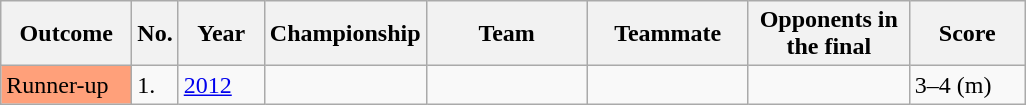<table class="sortable wikitable">
<tr>
<th style="width:80px;">Outcome</th>
<th style="width:20px;">No.</th>
<th style="width:50px;">Year</th>
<th style="width:100px;">Championship</th>
<th style="width:100px;">Team</th>
<th style="width:100px;">Teammate</th>
<th style="width:100px;">Opponents in the final</th>
<th style="width:70px;">Score</th>
</tr>
<tr style=>
<td style="background:#ffa07a;">Runner-up</td>
<td>1.</td>
<td><a href='#'>2012</a></td>
<td></td>
<td></td>
<td></td>
<td></td>
<td>3–4 (m)</td>
</tr>
</table>
